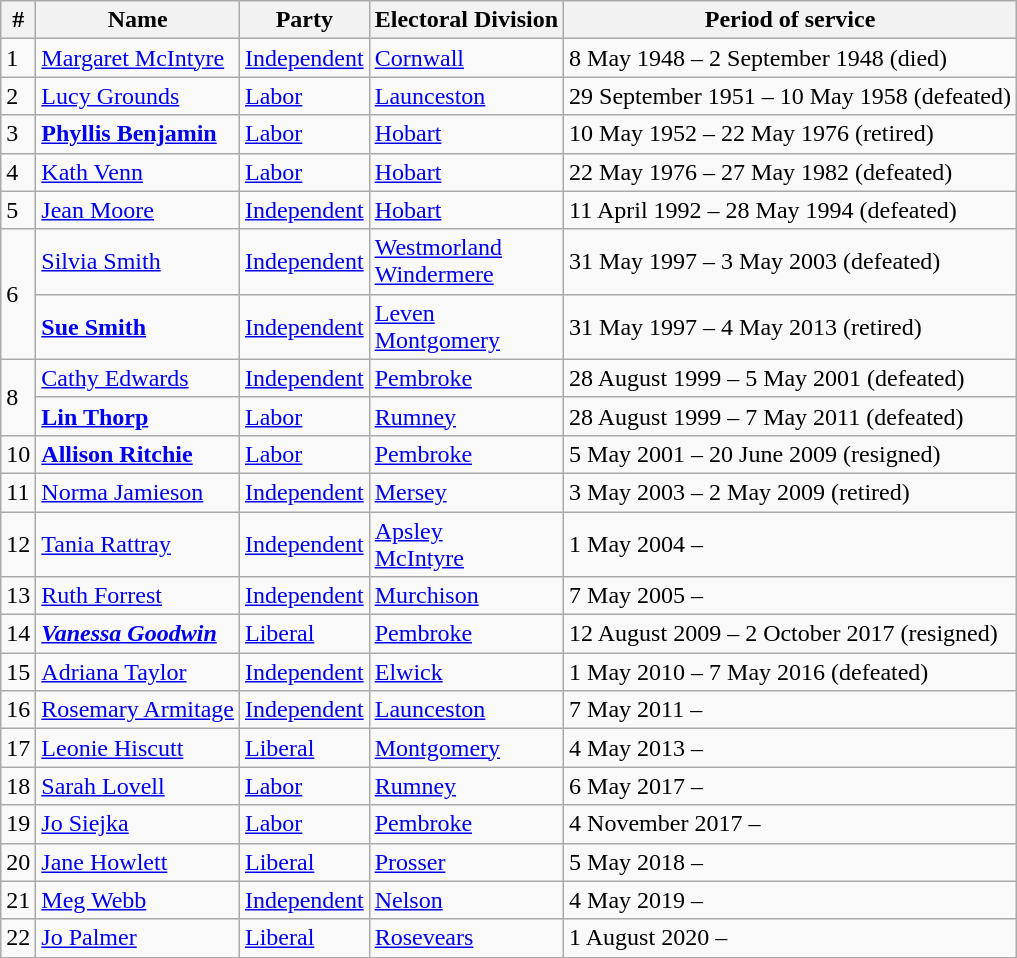<table class="wikitable">
<tr>
<th>#</th>
<th>Name</th>
<th>Party</th>
<th>Electoral Division</th>
<th>Period of service</th>
</tr>
<tr>
<td>1</td>
<td><a href='#'>Margaret McIntyre</a></td>
<td><a href='#'>Independent</a></td>
<td><a href='#'>Cornwall</a></td>
<td>8 May 1948 – 2 September 1948 (died)</td>
</tr>
<tr>
<td>2</td>
<td><a href='#'>Lucy Grounds</a></td>
<td><a href='#'>Labor</a></td>
<td><a href='#'>Launceston</a></td>
<td>29 September 1951 – 10 May 1958 (defeated)</td>
</tr>
<tr>
<td>3</td>
<td><strong><a href='#'>Phyllis Benjamin</a></strong></td>
<td><a href='#'>Labor</a></td>
<td><a href='#'>Hobart</a></td>
<td>10 May 1952 – 22 May 1976 (retired)</td>
</tr>
<tr>
<td>4</td>
<td><a href='#'>Kath Venn</a></td>
<td><a href='#'>Labor</a></td>
<td><a href='#'>Hobart</a></td>
<td>22 May 1976 – 27 May 1982 (defeated)</td>
</tr>
<tr>
<td>5</td>
<td><a href='#'>Jean Moore</a></td>
<td><a href='#'>Independent</a></td>
<td><a href='#'>Hobart</a></td>
<td>11 April 1992 – 28 May 1994 (defeated)</td>
</tr>
<tr>
<td rowspan=2>6</td>
<td><a href='#'>Silvia Smith</a></td>
<td><a href='#'>Independent</a></td>
<td><a href='#'>Westmorland</a> <br> <a href='#'>Windermere</a></td>
<td>31 May 1997 – 3 May 2003 (defeated)</td>
</tr>
<tr>
<td><strong><a href='#'>Sue Smith</a></strong></td>
<td><a href='#'>Independent</a></td>
<td><a href='#'>Leven</a> <br> <a href='#'>Montgomery</a></td>
<td>31 May 1997 – 4 May 2013 (retired)</td>
</tr>
<tr>
<td rowspan=2>8</td>
<td><a href='#'>Cathy Edwards</a></td>
<td><a href='#'>Independent</a></td>
<td><a href='#'>Pembroke</a></td>
<td>28 August 1999 – 5 May 2001 (defeated)</td>
</tr>
<tr>
<td><strong><a href='#'>Lin Thorp</a></strong></td>
<td><a href='#'>Labor</a></td>
<td><a href='#'>Rumney</a></td>
<td>28 August 1999 – 7 May 2011 (defeated)</td>
</tr>
<tr>
<td>10</td>
<td><strong><a href='#'>Allison Ritchie</a></strong></td>
<td><a href='#'>Labor</a></td>
<td><a href='#'>Pembroke</a></td>
<td>5 May 2001 – 20 June 2009 (resigned)</td>
</tr>
<tr>
<td>11</td>
<td><a href='#'>Norma Jamieson</a></td>
<td><a href='#'>Independent</a></td>
<td><a href='#'>Mersey</a></td>
<td>3 May 2003 – 2 May 2009 (retired)</td>
</tr>
<tr>
<td>12</td>
<td><a href='#'>Tania Rattray</a></td>
<td><a href='#'>Independent</a></td>
<td><a href='#'>Apsley</a> <br> <a href='#'>McIntyre</a></td>
<td>1 May 2004 –</td>
</tr>
<tr>
<td>13</td>
<td><a href='#'>Ruth Forrest</a></td>
<td><a href='#'>Independent</a></td>
<td><a href='#'>Murchison</a></td>
<td>7 May 2005 –</td>
</tr>
<tr>
<td>14</td>
<td><strong><em><a href='#'>Vanessa Goodwin</a></em></strong></td>
<td><a href='#'>Liberal</a></td>
<td><a href='#'>Pembroke</a></td>
<td>12 August 2009 – 2 October 2017 (resigned)</td>
</tr>
<tr>
<td>15</td>
<td><a href='#'>Adriana Taylor</a></td>
<td><a href='#'>Independent</a></td>
<td><a href='#'>Elwick</a></td>
<td>1 May 2010 – 7 May 2016 (defeated)</td>
</tr>
<tr>
<td>16</td>
<td><a href='#'>Rosemary Armitage</a></td>
<td><a href='#'>Independent</a></td>
<td><a href='#'>Launceston</a></td>
<td>7 May 2011 –</td>
</tr>
<tr>
<td>17</td>
<td><a href='#'>Leonie Hiscutt</a></td>
<td><a href='#'>Liberal</a></td>
<td><a href='#'>Montgomery</a></td>
<td>4 May 2013 –</td>
</tr>
<tr>
<td>18</td>
<td><a href='#'>Sarah Lovell</a></td>
<td><a href='#'>Labor</a></td>
<td><a href='#'>Rumney</a></td>
<td>6 May 2017 –</td>
</tr>
<tr>
<td>19</td>
<td><a href='#'>Jo Siejka</a></td>
<td><a href='#'>Labor</a></td>
<td><a href='#'>Pembroke</a></td>
<td>4 November 2017 –</td>
</tr>
<tr>
<td>20</td>
<td><a href='#'>Jane Howlett</a></td>
<td><a href='#'>Liberal</a></td>
<td><a href='#'>Prosser</a></td>
<td>5 May 2018 –</td>
</tr>
<tr>
<td>21</td>
<td><a href='#'>Meg Webb</a></td>
<td><a href='#'>Independent</a></td>
<td><a href='#'>Nelson</a></td>
<td>4 May 2019 –</td>
</tr>
<tr>
<td>22</td>
<td><a href='#'>Jo Palmer</a></td>
<td><a href='#'>Liberal</a></td>
<td><a href='#'>Rosevears</a></td>
<td>1 August 2020 –</td>
</tr>
</table>
